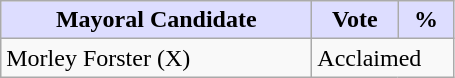<table class="wikitable">
<tr>
<th style="background:#ddf; width:200px;">Mayoral Candidate </th>
<th style="background:#ddf; width:50px;">Vote</th>
<th style="background:#ddf; width:30px;">%</th>
</tr>
<tr>
<td>Morley Forster (X)</td>
<td colspan="2">Acclaimed</td>
</tr>
</table>
